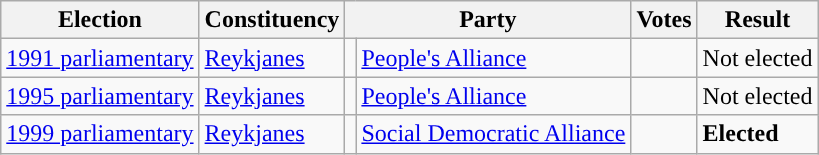<table class="wikitable" style="text-align:left;">
<tr>
<th scope=col>Election</th>
<th scope=col>Constituency</th>
<th scope=col colspan="2">Party</th>
<th scope=col>Votes</th>
<th scope=col>Result</th>
</tr>
<tr>
<td><a href='#'>1991 parliamentary</a></td>
<td><a href='#'>Reykjanes</a></td>
<td style="background:"></td>
<td><a href='#'>People's Alliance</a></td>
<td align=right></td>
<td>Not elected</td>
</tr>
<tr>
<td><a href='#'>1995 parliamentary</a></td>
<td><a href='#'>Reykjanes</a></td>
<td style="background:"></td>
<td><a href='#'>People's Alliance</a></td>
<td align=right></td>
<td>Not elected</td>
</tr>
<tr>
<td><a href='#'>1999 parliamentary</a></td>
<td><a href='#'>Reykjanes</a></td>
<td style="background:"></td>
<td><a href='#'>Social Democratic Alliance</a></td>
<td align=right></td>
<td><strong>Elected</strong></td>
</tr>
</table>
